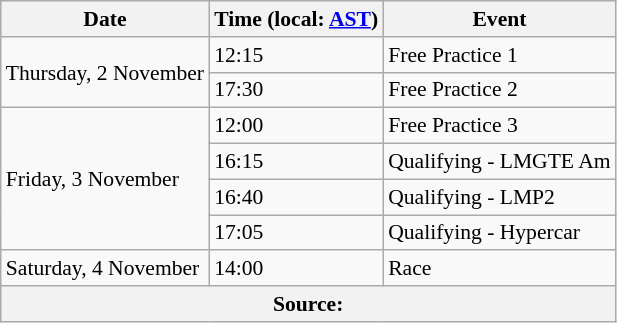<table class="wikitable" style="font-size: 90%;">
<tr>
<th>Date</th>
<th>Time (local: <a href='#'>AST</a>)</th>
<th>Event</th>
</tr>
<tr>
<td rowspan=2>Thursday, 2 November</td>
<td>12:15</td>
<td>Free Practice 1</td>
</tr>
<tr>
<td>17:30</td>
<td>Free Practice 2</td>
</tr>
<tr>
<td rowspan=4>Friday, 3 November</td>
<td>12:00</td>
<td>Free Practice 3</td>
</tr>
<tr>
<td>16:15</td>
<td>Qualifying - LMGTE Am</td>
</tr>
<tr>
<td>16:40</td>
<td>Qualifying - LMP2</td>
</tr>
<tr>
<td>17:05</td>
<td>Qualifying - Hypercar</td>
</tr>
<tr>
<td>Saturday, 4 November</td>
<td>14:00</td>
<td>Race</td>
</tr>
<tr>
<th colspan=3>Source:</th>
</tr>
</table>
